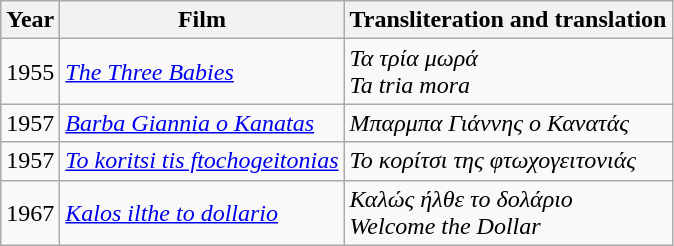<table class="wikitable">
<tr>
<th>Year</th>
<th>Film</th>
<th>Transliteration and translation</th>
</tr>
<tr>
<td>1955</td>
<td><em><a href='#'>The Three Babies</a></em></td>
<td><em>Τα τρία μωρά</em><br><em>Ta tria mora</em></td>
</tr>
<tr>
<td>1957</td>
<td><em><a href='#'>Barba Giannia o Kanatas</a></em></td>
<td><em>Μπαρμπα Γιάννης ο Κανατάς</em></td>
</tr>
<tr>
<td>1957</td>
<td><em><a href='#'>To koritsi tis ftochogeitonias</a></em></td>
<td><em>Το κορίτσι της φτωχογειτονιάς</em></td>
</tr>
<tr>
<td>1967</td>
<td><em><a href='#'>Kalos ilthe to dollario</a></em></td>
<td><em>Καλώς ήλθε το δολάριο</em><br><em>Welcome the Dollar</em></td>
</tr>
</table>
